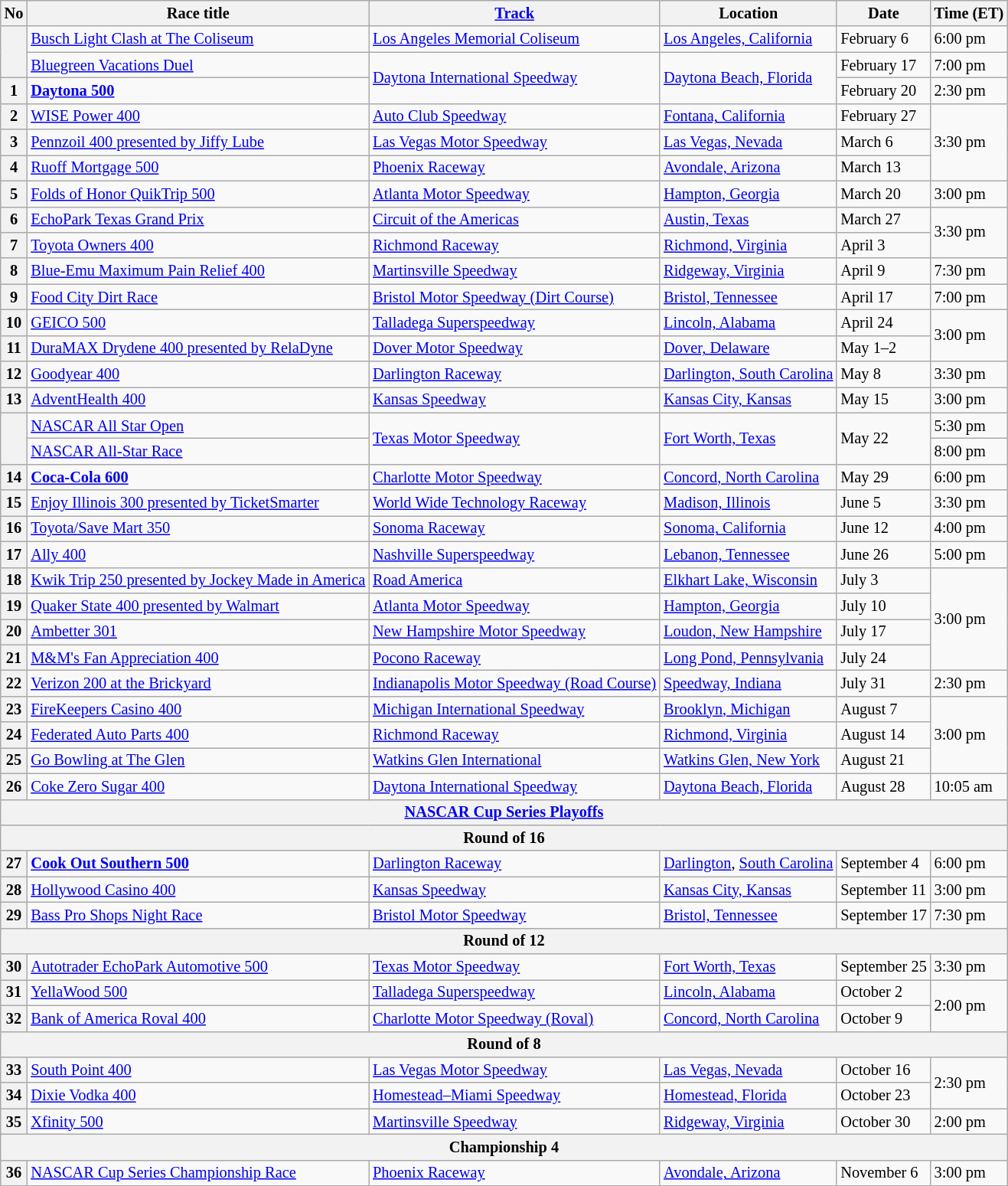<table class="wikitable" style="font-size:85%">
<tr>
<th>No</th>
<th>Race title</th>
<th><a href='#'>Track</a></th>
<th>Location</th>
<th>Date</th>
<th>Time (ET)</th>
</tr>
<tr>
<th rowspan="2"></th>
<td><a href='#'>Busch Light Clash at The Coliseum</a></td>
<td> <a href='#'>Los Angeles Memorial Coliseum</a></td>
<td><a href='#'>Los Angeles, California</a></td>
<td>February 6</td>
<td>6:00 pm</td>
</tr>
<tr>
<td><a href='#'>Bluegreen Vacations Duel</a></td>
<td rowspan="2"> <a href='#'>Daytona International Speedway</a></td>
<td rowspan="2"><a href='#'>Daytona Beach, Florida</a></td>
<td>February 17</td>
<td>7:00 pm</td>
</tr>
<tr>
<th>1</th>
<td><strong><a href='#'>Daytona 500</a></strong></td>
<td>February 20</td>
<td>2:30 pm</td>
</tr>
<tr>
<th>2</th>
<td><a href='#'>WISE Power 400</a></td>
<td> <a href='#'>Auto Club Speedway</a></td>
<td><a href='#'>Fontana, California</a></td>
<td>February 27</td>
<td rowspan="3">3:30 pm</td>
</tr>
<tr>
<th>3</th>
<td><a href='#'>Pennzoil 400 presented by Jiffy Lube</a></td>
<td> <a href='#'>Las Vegas Motor Speedway</a></td>
<td><a href='#'>Las Vegas, Nevada</a></td>
<td>March 6</td>
</tr>
<tr>
<th>4</th>
<td><a href='#'>Ruoff Mortgage 500</a></td>
<td> <a href='#'>Phoenix Raceway</a></td>
<td><a href='#'>Avondale, Arizona</a></td>
<td>March 13</td>
</tr>
<tr>
<th>5</th>
<td><a href='#'>Folds of Honor QuikTrip 500</a></td>
<td> <a href='#'>Atlanta Motor Speedway</a></td>
<td><a href='#'>Hampton, Georgia</a></td>
<td>March 20</td>
<td>3:00 pm</td>
</tr>
<tr>
<th>6</th>
<td><a href='#'>EchoPark Texas Grand Prix</a></td>
<td> <a href='#'>Circuit of the Americas</a></td>
<td><a href='#'>Austin, Texas</a></td>
<td>March 27</td>
<td rowspan="2">3:30 pm</td>
</tr>
<tr>
<th>7</th>
<td><a href='#'>Toyota Owners 400</a></td>
<td> <a href='#'>Richmond Raceway</a></td>
<td><a href='#'>Richmond, Virginia</a></td>
<td>April 3</td>
</tr>
<tr>
<th>8</th>
<td><a href='#'>Blue-Emu Maximum Pain Relief 400</a></td>
<td> <a href='#'>Martinsville Speedway</a></td>
<td><a href='#'>Ridgeway, Virginia</a></td>
<td>April 9</td>
<td>7:30 pm</td>
</tr>
<tr>
<th>9</th>
<td><a href='#'>Food City Dirt Race</a></td>
<td> <a href='#'>Bristol Motor Speedway (Dirt Course)</a></td>
<td><a href='#'>Bristol, Tennessee</a></td>
<td>April 17</td>
<td>7:00 pm</td>
</tr>
<tr>
<th>10</th>
<td><a href='#'>GEICO 500</a></td>
<td> <a href='#'>Talladega Superspeedway</a></td>
<td><a href='#'>Lincoln, Alabama</a></td>
<td>April 24</td>
<td rowspan="2">3:00 pm</td>
</tr>
<tr>
<th>11</th>
<td><a href='#'>DuraMAX Drydene 400 presented by RelaDyne</a></td>
<td> <a href='#'>Dover Motor Speedway</a></td>
<td><a href='#'>Dover, Delaware</a></td>
<td>May 1–2</td>
</tr>
<tr>
<th>12</th>
<td><a href='#'>Goodyear 400</a></td>
<td> <a href='#'>Darlington Raceway</a></td>
<td><a href='#'>Darlington, South Carolina</a></td>
<td>May 8</td>
<td>3:30 pm</td>
</tr>
<tr>
<th>13</th>
<td><a href='#'>AdventHealth 400</a></td>
<td> <a href='#'>Kansas Speedway</a></td>
<td><a href='#'>Kansas City, Kansas</a></td>
<td>May 15</td>
<td>3:00 pm</td>
</tr>
<tr>
<th rowspan="2"></th>
<td><a href='#'>NASCAR All Star Open</a></td>
<td rowspan="2"> <a href='#'>Texas Motor Speedway</a></td>
<td rowspan="2"><a href='#'>Fort Worth, Texas</a></td>
<td rowspan="2">May 22</td>
<td>5:30 pm</td>
</tr>
<tr>
<td><a href='#'>NASCAR All-Star Race</a></td>
<td>8:00 pm</td>
</tr>
<tr>
<th>14</th>
<td><strong><a href='#'>Coca-Cola 600</a></strong></td>
<td> <a href='#'>Charlotte Motor Speedway</a></td>
<td><a href='#'>Concord, North Carolina</a></td>
<td>May 29</td>
<td>6:00 pm</td>
</tr>
<tr>
<th>15</th>
<td><a href='#'>Enjoy Illinois 300 presented by TicketSmarter</a></td>
<td> <a href='#'>World Wide Technology Raceway</a></td>
<td><a href='#'>Madison, Illinois</a></td>
<td>June 5</td>
<td>3:30 pm</td>
</tr>
<tr>
<th>16</th>
<td><a href='#'>Toyota/Save Mart 350</a></td>
<td> <a href='#'>Sonoma Raceway</a></td>
<td><a href='#'>Sonoma, California</a></td>
<td>June 12</td>
<td>4:00 pm</td>
</tr>
<tr>
<th>17</th>
<td><a href='#'>Ally 400</a></td>
<td> <a href='#'>Nashville Superspeedway</a></td>
<td><a href='#'>Lebanon, Tennessee</a></td>
<td>June 26</td>
<td>5:00 pm</td>
</tr>
<tr>
<th>18</th>
<td><a href='#'>Kwik Trip 250 presented by Jockey Made in America</a></td>
<td> <a href='#'>Road America</a></td>
<td><a href='#'>Elkhart Lake, Wisconsin</a></td>
<td>July 3</td>
<td rowspan="4">3:00 pm</td>
</tr>
<tr>
<th>19</th>
<td><a href='#'>Quaker State 400 presented by Walmart</a></td>
<td> <a href='#'>Atlanta Motor Speedway</a></td>
<td><a href='#'>Hampton, Georgia</a></td>
<td>July 10</td>
</tr>
<tr>
<th>20</th>
<td><a href='#'>Ambetter 301</a></td>
<td> <a href='#'>New Hampshire Motor Speedway</a></td>
<td><a href='#'>Loudon, New Hampshire</a></td>
<td>July 17</td>
</tr>
<tr>
<th>21</th>
<td><a href='#'>M&M's Fan Appreciation 400</a></td>
<td> <a href='#'>Pocono Raceway</a></td>
<td><a href='#'>Long Pond, Pennsylvania</a></td>
<td>July 24</td>
</tr>
<tr>
<th>22</th>
<td><a href='#'>Verizon 200 at the Brickyard</a></td>
<td> <a href='#'>Indianapolis Motor Speedway (Road Course)</a></td>
<td><a href='#'>Speedway, Indiana</a></td>
<td>July 31</td>
<td>2:30 pm</td>
</tr>
<tr>
<th>23</th>
<td><a href='#'>FireKeepers Casino 400</a></td>
<td> <a href='#'>Michigan International Speedway</a></td>
<td><a href='#'>Brooklyn, Michigan</a></td>
<td>August 7</td>
<td rowspan="3">3:00 pm</td>
</tr>
<tr>
<th>24</th>
<td><a href='#'>Federated Auto Parts 400</a></td>
<td> <a href='#'>Richmond Raceway</a></td>
<td><a href='#'>Richmond, Virginia</a></td>
<td>August 14</td>
</tr>
<tr>
<th>25</th>
<td><a href='#'>Go Bowling at The Glen</a></td>
<td> <a href='#'>Watkins Glen International</a></td>
<td><a href='#'>Watkins Glen, New York</a></td>
<td>August 21</td>
</tr>
<tr>
<th>26</th>
<td><a href='#'>Coke Zero Sugar 400</a></td>
<td> <a href='#'>Daytona International Speedway</a></td>
<td><a href='#'>Daytona Beach, Florida</a></td>
<td>August 28</td>
<td>10:05 am</td>
</tr>
<tr>
<th colspan="6"><a href='#'>NASCAR Cup Series Playoffs</a></th>
</tr>
<tr>
<th colspan="6">Round of 16</th>
</tr>
<tr>
<th>27</th>
<td><strong><a href='#'>Cook Out Southern 500</a></strong></td>
<td> <a href='#'>Darlington Raceway</a></td>
<td><a href='#'>Darlington</a>, <a href='#'>South Carolina</a></td>
<td>September 4</td>
<td>6:00 pm</td>
</tr>
<tr>
<th>28</th>
<td><a href='#'>Hollywood Casino 400</a></td>
<td> <a href='#'>Kansas Speedway</a></td>
<td><a href='#'>Kansas City, Kansas</a></td>
<td>September 11</td>
<td>3:00 pm</td>
</tr>
<tr>
<th>29</th>
<td><a href='#'>Bass Pro Shops Night Race</a></td>
<td> <a href='#'>Bristol Motor Speedway</a></td>
<td><a href='#'>Bristol, Tennessee</a></td>
<td>September 17</td>
<td>7:30 pm</td>
</tr>
<tr>
<th colspan="6">Round of 12</th>
</tr>
<tr>
<th>30</th>
<td><a href='#'>Autotrader EchoPark Automotive 500</a></td>
<td> <a href='#'>Texas Motor Speedway</a></td>
<td><a href='#'>Fort Worth, Texas</a></td>
<td>September 25</td>
<td>3:30 pm</td>
</tr>
<tr>
<th>31</th>
<td><a href='#'>YellaWood 500</a></td>
<td> <a href='#'>Talladega Superspeedway</a></td>
<td><a href='#'>Lincoln, Alabama</a></td>
<td>October 2</td>
<td rowspan="2">2:00 pm</td>
</tr>
<tr>
<th>32</th>
<td><a href='#'>Bank of America Roval 400</a></td>
<td> <a href='#'>Charlotte Motor Speedway (Roval)</a></td>
<td><a href='#'>Concord, North Carolina</a></td>
<td>October 9</td>
</tr>
<tr>
<th colspan="6">Round of 8</th>
</tr>
<tr>
<th>33</th>
<td><a href='#'>South Point 400</a></td>
<td> <a href='#'>Las Vegas Motor Speedway</a></td>
<td><a href='#'>Las Vegas, Nevada</a></td>
<td>October 16</td>
<td rowspan="2">2:30 pm</td>
</tr>
<tr>
<th>34</th>
<td><a href='#'>Dixie Vodka 400</a></td>
<td> <a href='#'>Homestead–Miami Speedway</a></td>
<td><a href='#'>Homestead, Florida</a></td>
<td>October 23</td>
</tr>
<tr>
<th>35</th>
<td><a href='#'>Xfinity 500</a></td>
<td> <a href='#'>Martinsville Speedway</a></td>
<td><a href='#'>Ridgeway, Virginia</a></td>
<td>October 30</td>
<td>2:00 pm</td>
</tr>
<tr>
<th colspan="6">Championship 4</th>
</tr>
<tr>
<th>36</th>
<td><a href='#'>NASCAR Cup Series Championship Race</a></td>
<td> <a href='#'>Phoenix Raceway</a></td>
<td><a href='#'>Avondale, Arizona</a></td>
<td>November 6</td>
<td>3:00 pm</td>
</tr>
</table>
